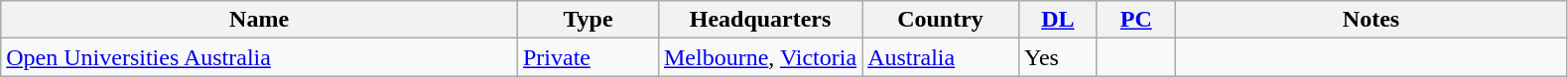<table class="wikitable sortable">
<tr>
<th scope="col" style="width: 33%;">Name</th>
<th scope="col" style="width: 9%;">Type</th>
<th scope="col" style="width: 13%;">Headquarters</th>
<th scope="col" style="width: 10%;">Country</th>
<th scope="col" style="width: 5%;"><a href='#'>DL</a></th>
<th scope="col" style="width: 5%;"><a href='#'>PC</a></th>
<th scope="col">Notes</th>
</tr>
<tr>
<td><a href='#'>Open Universities Australia</a></td>
<td><a href='#'>Private</a></td>
<td><a href='#'>Melbourne</a>, <a href='#'>Victoria</a></td>
<td><a href='#'>Australia</a></td>
<td>Yes</td>
<td></td>
<td></td>
</tr>
</table>
